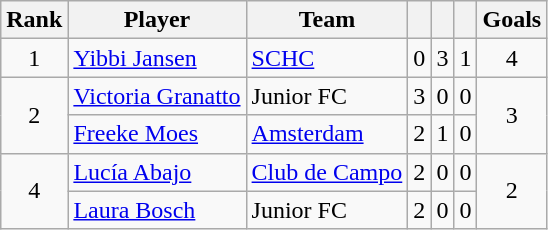<table class="wikitable" style="text-align: center;">
<tr>
<th>Rank</th>
<th>Player</th>
<th>Team</th>
<th></th>
<th></th>
<th></th>
<th>Goals</th>
</tr>
<tr>
<td>1</td>
<td style="text-align: left;"> <a href='#'>Yibbi Jansen</a></td>
<td style="text-align: left;"> <a href='#'>SCHC</a></td>
<td>0</td>
<td>3</td>
<td>1</td>
<td>4</td>
</tr>
<tr>
<td rowspan=2>2</td>
<td style="text-align: left;"> <a href='#'>Victoria Granatto</a></td>
<td style="text-align: left;"> Junior FC</td>
<td>3</td>
<td>0</td>
<td>0</td>
<td rowspan=2>3</td>
</tr>
<tr>
<td style="text-align: left;"> <a href='#'>Freeke Moes</a></td>
<td style="text-align: left;"> <a href='#'>Amsterdam</a></td>
<td>2</td>
<td>1</td>
<td>0</td>
</tr>
<tr>
<td rowspan=2>4</td>
<td style="text-align: left;"> <a href='#'>Lucía Abajo</a></td>
<td style="text-align: left;"> <a href='#'>Club de Campo</a></td>
<td>2</td>
<td>0</td>
<td>0</td>
<td rowspan=2>2</td>
</tr>
<tr>
<td style="text-align: left;"> <a href='#'>Laura Bosch</a></td>
<td style="text-align: left;"> Junior FC</td>
<td>2</td>
<td>0</td>
<td>0</td>
</tr>
</table>
